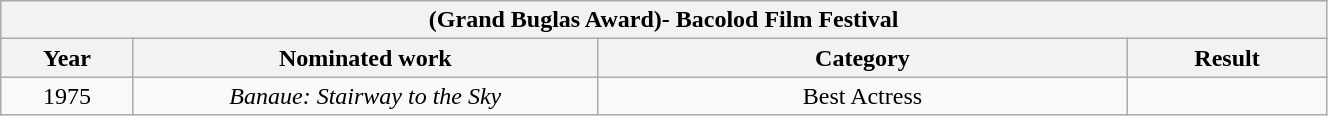<table width="70%" class="wikitable sortable">
<tr>
<th colspan="4" align="center"><strong>(Grand Buglas Award)- Bacolod Film Festival</strong></th>
</tr>
<tr>
<th width="10%">Year</th>
<th width="35%">Nominated work</th>
<th width="40%">Category</th>
<th width="15%">Result</th>
</tr>
<tr>
<td align="center">1975</td>
<td align="center"><em>Banaue: Stairway to the Sky</em></td>
<td align="center">Best Actress</td>
<td></td>
</tr>
</table>
